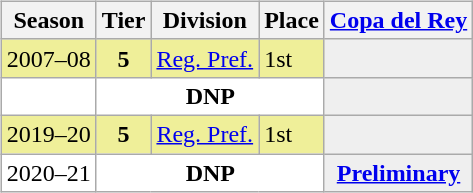<table>
<tr>
<td valign="top" width=0%><br><table class="wikitable">
<tr style="background:#f0f6fa;">
<th>Season</th>
<th>Tier</th>
<th>Division</th>
<th>Place</th>
<th><a href='#'>Copa del Rey</a></th>
</tr>
<tr>
<td style="background:#EFEF99;">2007–08</td>
<th style="background:#EFEF99;">5</th>
<td style="background:#EFEF99;"><a href='#'>Reg. Pref.</a></td>
<td style="background:#EFEF99;">1st</td>
<th style="background:#EFEFEF;"></th>
</tr>
<tr>
<td style="background:#FFFFFF;"></td>
<th style="background:#FFFFFF;" colspan="3">DNP</th>
<th style="background:#efefef;"></th>
</tr>
<tr>
<td style="background:#EFEF99;">2019–20</td>
<th style="background:#EFEF99;">5</th>
<td style="background:#EFEF99;"><a href='#'>Reg. Pref.</a></td>
<td style="background:#EFEF99;">1st</td>
<th style="background:#EFEFEF;"></th>
</tr>
<tr>
<td style="background:#FFFFFF;">2020–21</td>
<th style="background:#FFFFFF;" colspan="3">DNP</th>
<th style="background:#efefef;"><a href='#'>Preliminary</a></th>
</tr>
</table>
</td>
</tr>
</table>
